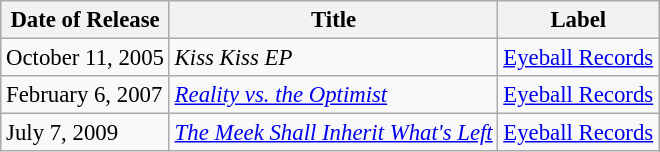<table class="wikitable" style="font-size: 95%;">
<tr>
<th>Date of Release</th>
<th>Title</th>
<th>Label</th>
</tr>
<tr>
<td>October 11, 2005</td>
<td><em>Kiss Kiss EP</em></td>
<td><a href='#'>Eyeball Records</a></td>
</tr>
<tr>
<td>February 6, 2007</td>
<td><em><a href='#'>Reality vs. the Optimist</a></em></td>
<td><a href='#'>Eyeball Records</a></td>
</tr>
<tr>
<td>July 7, 2009</td>
<td><em><a href='#'>The Meek Shall Inherit What's Left</a></em></td>
<td><a href='#'>Eyeball Records</a></td>
</tr>
</table>
